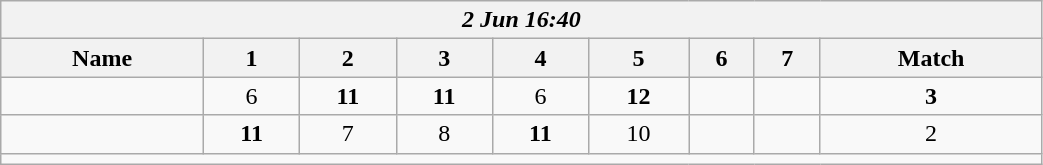<table class=wikitable style="text-align:center; width: 55%">
<tr>
<th colspan=17><em> 2 Jun 16:40</em></th>
</tr>
<tr>
<th>Name</th>
<th>1</th>
<th>2</th>
<th>3</th>
<th>4</th>
<th>5</th>
<th>6</th>
<th>7</th>
<th>Match</th>
</tr>
<tr>
<td style="text-align:left;"><strong></strong></td>
<td>6</td>
<td><strong>11</strong></td>
<td><strong>11</strong></td>
<td>6</td>
<td><strong>12</strong></td>
<td></td>
<td></td>
<td><strong>3</strong></td>
</tr>
<tr>
<td style="text-align:left;"></td>
<td><strong>11</strong></td>
<td>7</td>
<td>8</td>
<td><strong>11</strong></td>
<td>10</td>
<td></td>
<td></td>
<td>2</td>
</tr>
<tr>
<td colspan=17></td>
</tr>
</table>
